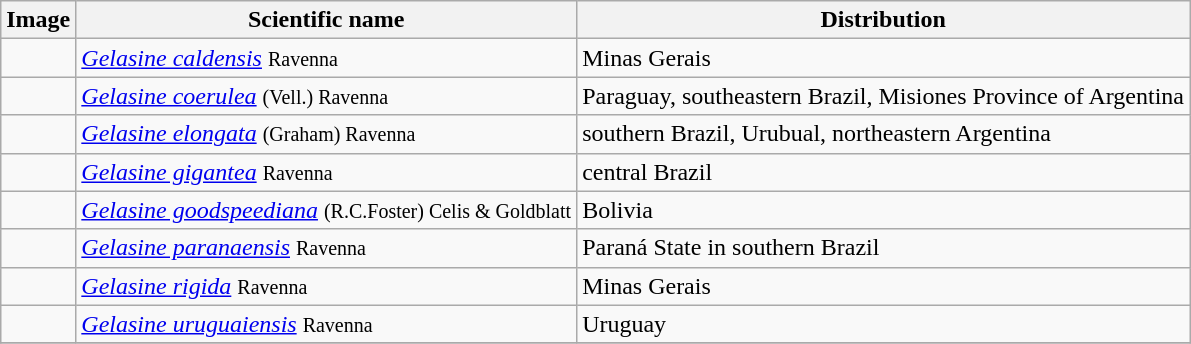<table class="wikitable">
<tr>
<th>Image</th>
<th>Scientific name</th>
<th>Distribution</th>
</tr>
<tr>
<td></td>
<td><em><a href='#'>Gelasine caldensis</a></em> <small>Ravenna</small></td>
<td>Minas Gerais</td>
</tr>
<tr>
<td></td>
<td><em><a href='#'>Gelasine coerulea</a></em> <small>(Vell.) Ravenna</small></td>
<td>Paraguay, southeastern Brazil, Misiones Province of Argentina</td>
</tr>
<tr>
<td></td>
<td><em><a href='#'>Gelasine elongata</a></em>  <small>(Graham) Ravenna</small></td>
<td>southern Brazil, Urubual, northeastern Argentina</td>
</tr>
<tr>
<td></td>
<td><em><a href='#'>Gelasine gigantea</a></em> <small>Ravenna</small></td>
<td>central Brazil</td>
</tr>
<tr>
<td></td>
<td><em><a href='#'>Gelasine goodspeediana</a></em> <small>(R.C.Foster) Celis & Goldblatt</small></td>
<td>Bolivia</td>
</tr>
<tr>
<td></td>
<td><em><a href='#'>Gelasine paranaensis</a></em> <small>Ravenna</small></td>
<td>Paraná State in southern Brazil</td>
</tr>
<tr>
<td></td>
<td><em><a href='#'>Gelasine rigida</a></em> <small>Ravenna</small></td>
<td>Minas Gerais</td>
</tr>
<tr>
<td></td>
<td><em><a href='#'>Gelasine uruguaiensis</a></em> <small>Ravenna</small></td>
<td>Uruguay</td>
</tr>
<tr>
</tr>
</table>
